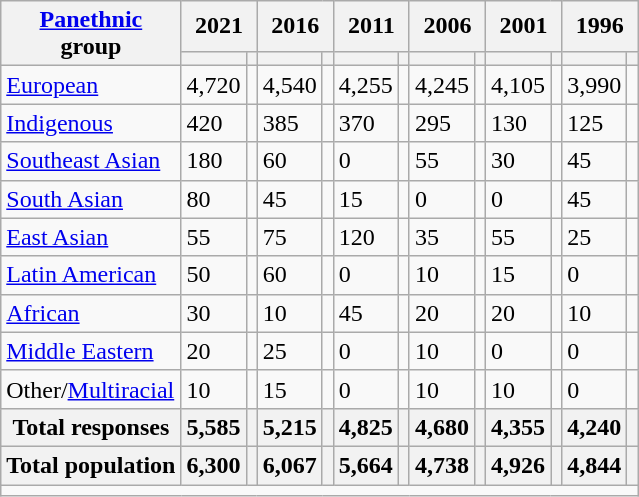<table class="wikitable collapsible sortable">
<tr>
<th rowspan="2"><a href='#'>Panethnic</a><br>group</th>
<th colspan="2">2021</th>
<th colspan="2">2016</th>
<th colspan="2">2011</th>
<th colspan="2">2006</th>
<th colspan="2">2001</th>
<th colspan="2">1996</th>
</tr>
<tr>
<th><a href='#'></a></th>
<th></th>
<th></th>
<th></th>
<th></th>
<th></th>
<th></th>
<th></th>
<th></th>
<th></th>
<th></th>
<th></th>
</tr>
<tr>
<td><a href='#'>European</a></td>
<td>4,720</td>
<td></td>
<td>4,540</td>
<td></td>
<td>4,255</td>
<td></td>
<td>4,245</td>
<td></td>
<td>4,105</td>
<td></td>
<td>3,990</td>
<td></td>
</tr>
<tr>
<td><a href='#'>Indigenous</a></td>
<td>420</td>
<td></td>
<td>385</td>
<td></td>
<td>370</td>
<td></td>
<td>295</td>
<td></td>
<td>130</td>
<td></td>
<td>125</td>
<td></td>
</tr>
<tr>
<td><a href='#'>Southeast Asian</a></td>
<td>180</td>
<td></td>
<td>60</td>
<td></td>
<td>0</td>
<td></td>
<td>55</td>
<td></td>
<td>30</td>
<td></td>
<td>45</td>
<td></td>
</tr>
<tr>
<td><a href='#'>South Asian</a></td>
<td>80</td>
<td></td>
<td>45</td>
<td></td>
<td>15</td>
<td></td>
<td>0</td>
<td></td>
<td>0</td>
<td></td>
<td>45</td>
<td></td>
</tr>
<tr>
<td><a href='#'>East Asian</a></td>
<td>55</td>
<td></td>
<td>75</td>
<td></td>
<td>120</td>
<td></td>
<td>35</td>
<td></td>
<td>55</td>
<td></td>
<td>25</td>
<td></td>
</tr>
<tr>
<td><a href='#'>Latin American</a></td>
<td>50</td>
<td></td>
<td>60</td>
<td></td>
<td>0</td>
<td></td>
<td>10</td>
<td></td>
<td>15</td>
<td></td>
<td>0</td>
<td></td>
</tr>
<tr>
<td><a href='#'>African</a></td>
<td>30</td>
<td></td>
<td>10</td>
<td></td>
<td>45</td>
<td></td>
<td>20</td>
<td></td>
<td>20</td>
<td></td>
<td>10</td>
<td></td>
</tr>
<tr>
<td><a href='#'>Middle Eastern</a></td>
<td>20</td>
<td></td>
<td>25</td>
<td></td>
<td>0</td>
<td></td>
<td>10</td>
<td></td>
<td>0</td>
<td></td>
<td>0</td>
<td></td>
</tr>
<tr>
<td>Other/<a href='#'>Multiracial</a></td>
<td>10</td>
<td></td>
<td>15</td>
<td></td>
<td>0</td>
<td></td>
<td>10</td>
<td></td>
<td>10</td>
<td></td>
<td>0</td>
<td></td>
</tr>
<tr>
<th>Total responses</th>
<th>5,585</th>
<th></th>
<th>5,215</th>
<th></th>
<th>4,825</th>
<th></th>
<th>4,680</th>
<th></th>
<th>4,355</th>
<th></th>
<th>4,240</th>
<th></th>
</tr>
<tr>
<th>Total population</th>
<th>6,300</th>
<th></th>
<th>6,067</th>
<th></th>
<th>5,664</th>
<th></th>
<th>4,738</th>
<th></th>
<th>4,926</th>
<th></th>
<th>4,844</th>
<th></th>
</tr>
<tr class="sortbottom">
<td colspan="15"></td>
</tr>
</table>
